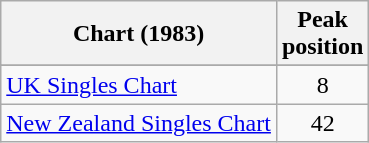<table class="wikitable" style="clear: left;">
<tr>
<th align="left">Chart (1983)</th>
<th align="center">Peak<br>position</th>
</tr>
<tr>
</tr>
<tr>
<td align="left"><a href='#'>UK Singles Chart</a></td>
<td align="center">8</td>
</tr>
<tr>
<td align="left"><a href='#'>New Zealand Singles Chart</a></td>
<td align="center">42</td>
</tr>
</table>
